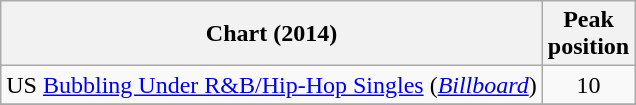<table class="wikitable sortable">
<tr>
<th>Chart (2014)</th>
<th>Peak<br>position</th>
</tr>
<tr>
<td scope="row">US <a href='#'>Bubbling Under R&B/Hip-Hop Singles</a> (<em><a href='#'>Billboard</a></em>)</td>
<td style="text-align:center;">10</td>
</tr>
<tr>
</tr>
</table>
